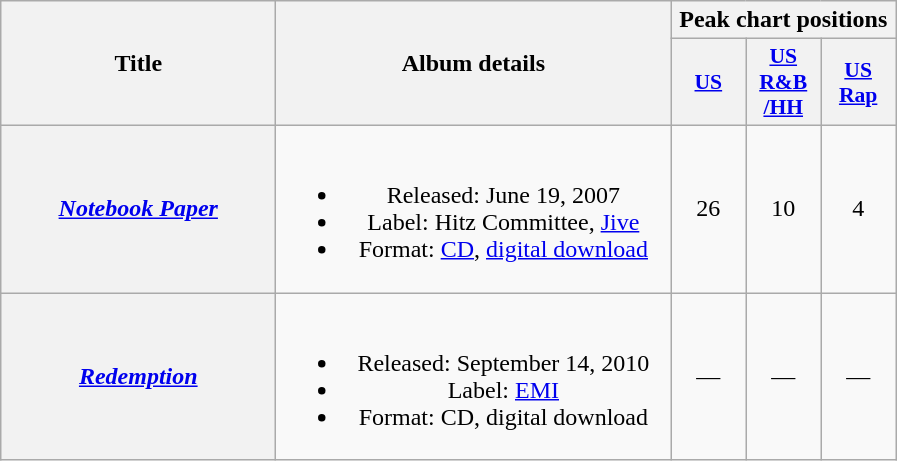<table class="wikitable plainrowheaders" style="text-align:center;">
<tr>
<th scope="col" rowspan="2" style="width:11em;">Title</th>
<th scope="col" rowspan="2" style="width:16em;">Album details</th>
<th scope="col" colspan="3">Peak chart positions</th>
</tr>
<tr>
<th style="width:3em;font-size:90%;"><a href='#'>US</a><br></th>
<th style="width:3em;font-size:90%;"><a href='#'>US<br>R&B<br>/HH</a><br></th>
<th style="width:3em;font-size:90%;"><a href='#'>US<br>Rap</a><br></th>
</tr>
<tr>
<th scope="row"><em><a href='#'>Notebook Paper</a></em></th>
<td><br><ul><li>Released: June 19, 2007</li><li>Label: Hitz Committee, <a href='#'>Jive</a></li><li>Format: <a href='#'>CD</a>, <a href='#'>digital download</a></li></ul></td>
<td>26</td>
<td>10</td>
<td>4</td>
</tr>
<tr>
<th scope="row"><em><a href='#'>Redemption</a></em></th>
<td><br><ul><li>Released: September 14, 2010</li><li>Label: <a href='#'>EMI</a></li><li>Format: CD, digital download</li></ul></td>
<td>—</td>
<td>—</td>
<td>—</td>
</tr>
</table>
